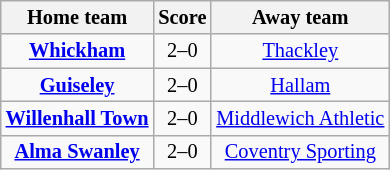<table class="wikitable" style="text-align: center; font-size:85%">
<tr>
<th>Home team</th>
<th>Score</th>
<th>Away team</th>
</tr>
<tr>
<td><strong><a href='#'>Whickham</a></strong></td>
<td>2–0</td>
<td><a href='#'>Thackley</a></td>
</tr>
<tr>
<td><strong><a href='#'>Guiseley</a></strong></td>
<td>2–0</td>
<td><a href='#'>Hallam</a></td>
</tr>
<tr>
<td><strong><a href='#'>Willenhall Town</a></strong></td>
<td>2–0</td>
<td><a href='#'>Middlewich Athletic</a></td>
</tr>
<tr>
<td><strong><a href='#'>Alma Swanley</a></strong></td>
<td>2–0</td>
<td><a href='#'>Coventry Sporting</a></td>
</tr>
</table>
